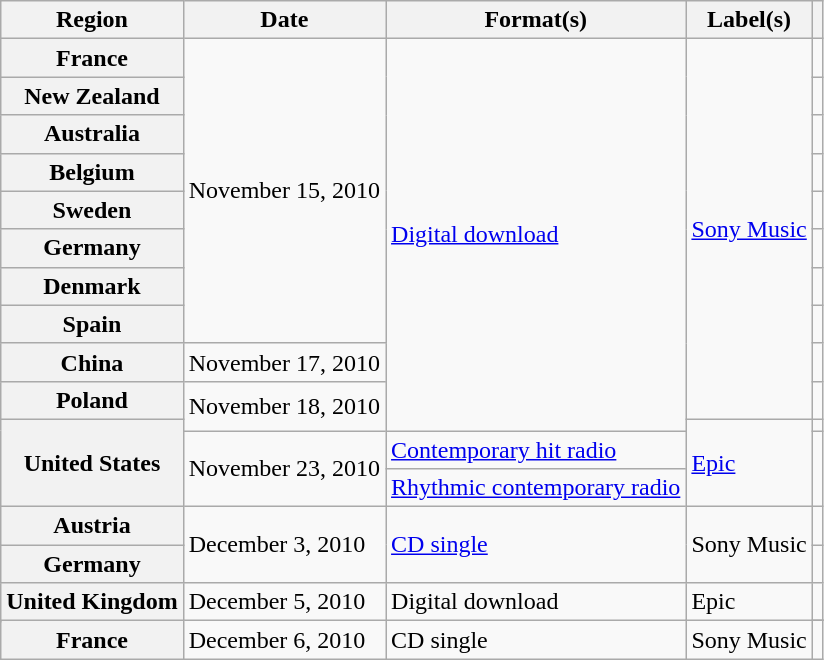<table class="wikitable plainrowheaders">
<tr>
<th scope="col">Region</th>
<th scope="col">Date</th>
<th scope="col">Format(s)</th>
<th scope="col">Label(s)</th>
<th scope="col"></th>
</tr>
<tr>
<th scope="row">France</th>
<td rowspan="8">November 15, 2010</td>
<td rowspan="11"><a href='#'>Digital download</a></td>
<td rowspan="10"><a href='#'>Sony Music</a></td>
<td align="center"></td>
</tr>
<tr>
<th scope="row">New Zealand</th>
<td align="center"></td>
</tr>
<tr>
<th scope="row">Australia</th>
<td align="center"></td>
</tr>
<tr>
<th scope="row">Belgium</th>
<td align="center"></td>
</tr>
<tr>
<th scope="row">Sweden</th>
<td align="center"></td>
</tr>
<tr>
<th scope="row">Germany</th>
<td align="center"></td>
</tr>
<tr>
<th scope="row">Denmark</th>
<td align="center"></td>
</tr>
<tr>
<th scope="row">Spain</th>
<td align="center"></td>
</tr>
<tr>
<th scope="row">China</th>
<td>November 17, 2010</td>
<td align="center"></td>
</tr>
<tr>
<th scope="row">Poland</th>
<td rowspan="2">November 18, 2010</td>
<td align="center"></td>
</tr>
<tr>
<th scope="row" rowspan="3">United States</th>
<td rowspan="3"><a href='#'>Epic</a></td>
<td align="center"></td>
</tr>
<tr>
<td rowspan="2">November 23, 2010</td>
<td><a href='#'>Contemporary hit radio</a></td>
<td align="center" rowspan="2"></td>
</tr>
<tr>
<td><a href='#'>Rhythmic contemporary radio</a></td>
</tr>
<tr>
<th scope="row">Austria</th>
<td rowspan="2">December 3, 2010</td>
<td rowspan="2"><a href='#'>CD single</a></td>
<td rowspan="2">Sony Music</td>
<td align="center"></td>
</tr>
<tr>
<th scope="row">Germany</th>
<td align="center"></td>
</tr>
<tr>
<th scope="row" rowspan="2">United Kingdom</th>
<td>December 5, 2010</td>
<td>Digital download</td>
<td rowspan="2">Epic</td>
<td align="center"></td>
</tr>
<tr>
<td rowspan="2">December 6, 2010</td>
<td rowspan="2">CD single</td>
</tr>
<tr>
<th scope="row">France</th>
<td>Sony Music</td>
<td align="center"></td>
</tr>
</table>
